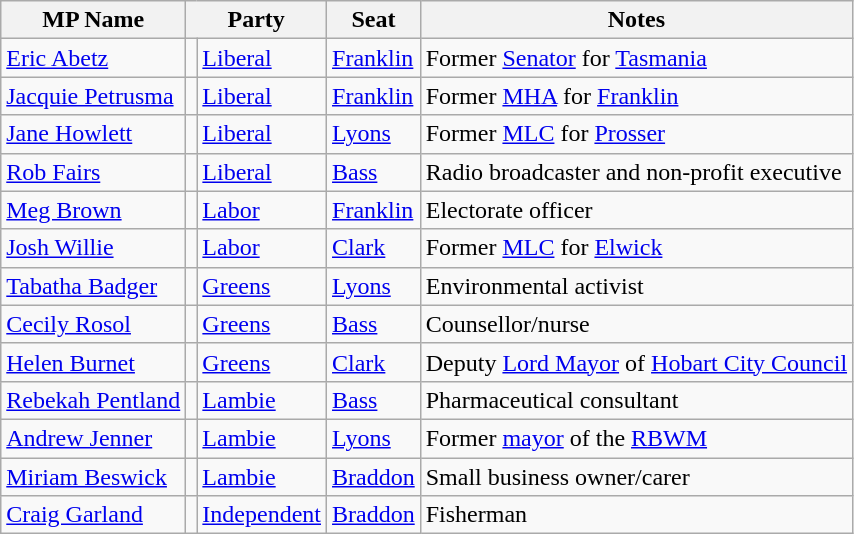<table class=wikitable>
<tr>
<th>MP Name</th>
<th colspan=2>Party</th>
<th>Seat</th>
<th>Notes</th>
</tr>
<tr>
<td><a href='#'>Eric Abetz</a></td>
<td></td>
<td><a href='#'>Liberal</a></td>
<td><a href='#'>Franklin</a></td>
<td>Former <a href='#'>Senator</a> for <a href='#'>Tasmania</a></td>
</tr>
<tr>
<td><a href='#'>Jacquie Petrusma</a></td>
<td></td>
<td><a href='#'>Liberal</a></td>
<td><a href='#'>Franklin</a></td>
<td>Former <a href='#'>MHA</a> for <a href='#'>Franklin</a></td>
</tr>
<tr>
<td><a href='#'>Jane Howlett</a></td>
<td></td>
<td><a href='#'>Liberal</a></td>
<td><a href='#'>Lyons</a></td>
<td>Former <a href='#'>MLC</a> for <a href='#'>Prosser</a></td>
</tr>
<tr>
<td><a href='#'>Rob Fairs</a></td>
<td></td>
<td><a href='#'>Liberal</a></td>
<td><a href='#'>Bass</a></td>
<td>Radio broadcaster and non-profit executive</td>
</tr>
<tr>
<td><a href='#'>Meg Brown</a></td>
<td></td>
<td><a href='#'>Labor</a></td>
<td><a href='#'>Franklin</a></td>
<td>Electorate officer</td>
</tr>
<tr>
<td><a href='#'>Josh Willie</a></td>
<td></td>
<td><a href='#'>Labor</a></td>
<td><a href='#'>Clark</a></td>
<td>Former <a href='#'>MLC</a> for <a href='#'>Elwick</a></td>
</tr>
<tr>
<td><a href='#'>Tabatha Badger</a></td>
<td></td>
<td><a href='#'>Greens</a></td>
<td><a href='#'>Lyons</a></td>
<td>Environmental activist</td>
</tr>
<tr>
<td><a href='#'>Cecily Rosol</a></td>
<td></td>
<td><a href='#'>Greens</a></td>
<td><a href='#'>Bass</a></td>
<td>Counsellor/nurse</td>
</tr>
<tr>
<td><a href='#'>Helen Burnet</a></td>
<td></td>
<td><a href='#'>Greens</a></td>
<td><a href='#'>Clark</a></td>
<td>Deputy <a href='#'>Lord Mayor</a> of <a href='#'>Hobart City Council</a></td>
</tr>
<tr>
<td><a href='#'>Rebekah Pentland</a></td>
<td></td>
<td><a href='#'>Lambie</a></td>
<td><a href='#'>Bass</a></td>
<td>Pharmaceutical consultant</td>
</tr>
<tr>
<td><a href='#'>Andrew Jenner</a></td>
<td></td>
<td><a href='#'>Lambie</a></td>
<td><a href='#'>Lyons</a></td>
<td>Former <a href='#'>mayor</a> of the <a href='#'>RBWM</a></td>
</tr>
<tr>
<td><a href='#'>Miriam Beswick</a></td>
<td></td>
<td><a href='#'>Lambie</a></td>
<td><a href='#'>Braddon</a></td>
<td>Small business owner/carer</td>
</tr>
<tr>
<td><a href='#'>Craig Garland</a></td>
<td></td>
<td><a href='#'>Independent</a></td>
<td><a href='#'>Braddon</a></td>
<td>Fisherman</td>
</tr>
</table>
